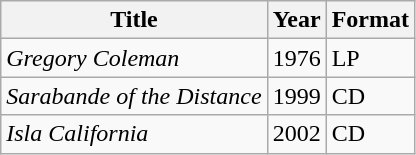<table class="wikitable">
<tr>
<th>Title</th>
<th>Year</th>
<th>Format</th>
</tr>
<tr>
<td><em>Gregory Coleman</em></td>
<td>1976</td>
<td>LP</td>
</tr>
<tr>
<td><em>Sarabande of the Distance</em></td>
<td>1999</td>
<td>CD</td>
</tr>
<tr>
<td><em>Isla California</em></td>
<td>2002</td>
<td>CD</td>
</tr>
</table>
